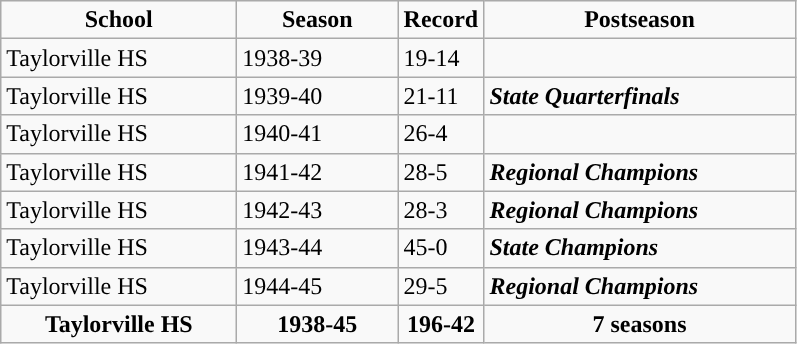<table class="wikitable">
<tr align="center">
<td><strong>School</strong></td>
<td><strong>Season</strong></td>
<td><strong>Record</strong></td>
<td><strong>Postseason</strong></td>
</tr>
<tr align= bgcolor="">
<td>Taylorville HS</td>
<td>1938-39</td>
<td>19-14</td>
<td></td>
</tr>
<tr>
<td>Taylorville HS</td>
<td>1939-40</td>
<td>21-11</td>
<td><strong><em>State Quarterfinals</em></strong></td>
</tr>
<tr>
<td>Taylorville HS</td>
<td>1940-41</td>
<td>26-4</td>
<td></td>
</tr>
<tr>
<td>Taylorville HS</td>
<td>1941-42</td>
<td>28-5</td>
<td><strong><em>Regional Champions</em></strong></td>
</tr>
<tr>
<td>Taylorville HS</td>
<td>1942-43</td>
<td>28-3</td>
<td><strong><em>Regional Champions</em></strong></td>
</tr>
<tr>
<td>Taylorville HS</td>
<td>1943-44</td>
<td>45-0</td>
<td><strong><em>State Champions</em></strong></td>
</tr>
<tr>
<td>Taylorville HS</td>
<td>1944-45</td>
<td>29-5</td>
<td><strong><em>Regional Champions</em></strong></td>
</tr>
<tr align="center" bgcolor="">
<td width="150"><strong>Taylorville HS</strong></td>
<td width="100"><strong>1938-45</strong></td>
<td width="50"><strong>196-42</strong></td>
<td width="200"><strong>7 seasons</strong></td>
</tr>
</table>
